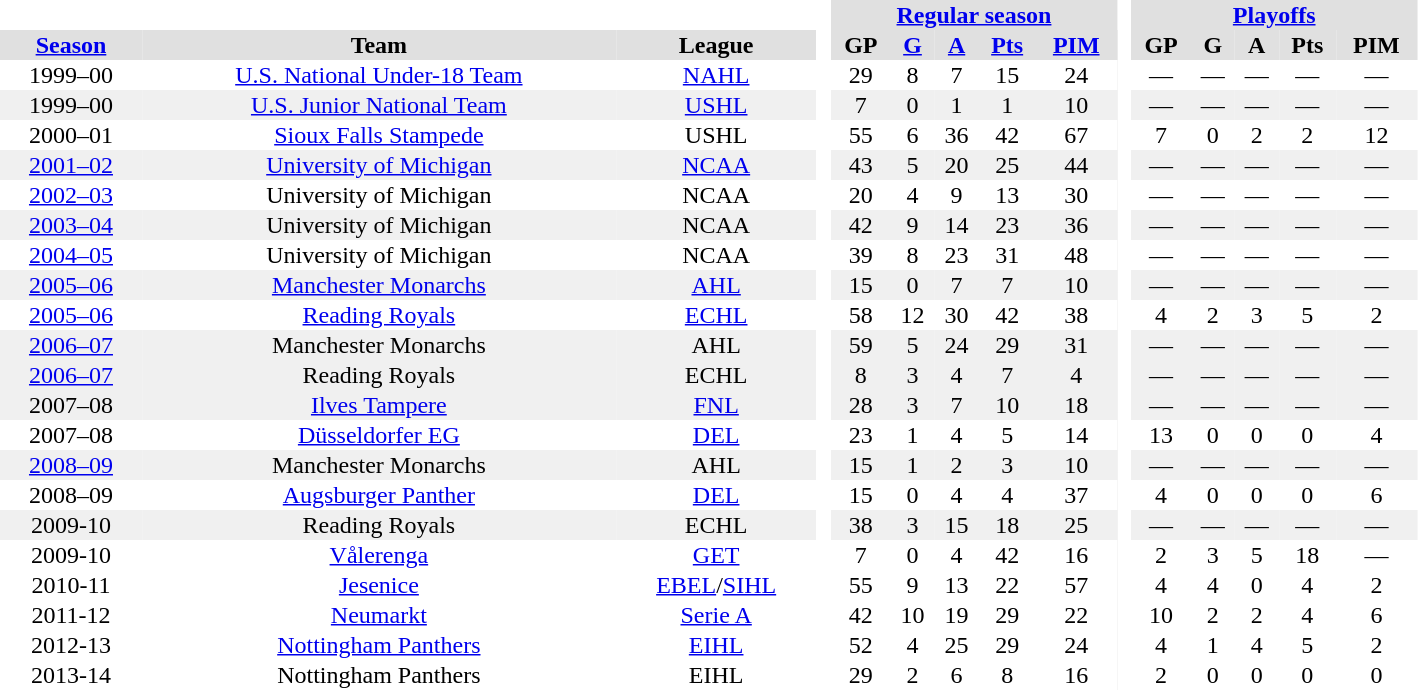<table BORDER="0" CELLPADDING="1" CELLSPACING="0" width="75%" style="text-align:center">
<tr bgcolor="#e0e0e0">
<th colspan="3" bgcolor="#ffffff"> </th>
<th rowspan="99" bgcolor="#ffffff"> </th>
<th colspan="5"><a href='#'>Regular season</a></th>
<th rowspan="99" bgcolor="#ffffff"> </th>
<th colspan="5"><a href='#'>Playoffs</a></th>
</tr>
<tr bgcolor="#e0e0e0">
<th><a href='#'>Season</a></th>
<th>Team</th>
<th>League</th>
<th>GP</th>
<th><a href='#'>G</a></th>
<th><a href='#'>A</a></th>
<th><a href='#'>Pts</a></th>
<th><a href='#'>PIM</a></th>
<th>GP</th>
<th>G</th>
<th>A</th>
<th>Pts</th>
<th>PIM</th>
</tr>
<tr>
<td>1999–00</td>
<td><a href='#'>U.S. National Under-18 Team</a></td>
<td><a href='#'>NAHL</a></td>
<td>29</td>
<td>8</td>
<td>7</td>
<td>15</td>
<td>24</td>
<td>—</td>
<td>—</td>
<td>—</td>
<td>—</td>
<td>—</td>
</tr>
<tr bgcolor="#f0f0f0">
<td>1999–00</td>
<td><a href='#'>U.S. Junior National Team</a></td>
<td><a href='#'>USHL</a></td>
<td>7</td>
<td>0</td>
<td>1</td>
<td>1</td>
<td>10</td>
<td>—</td>
<td>—</td>
<td>—</td>
<td>—</td>
<td>—</td>
</tr>
<tr>
<td>2000–01</td>
<td><a href='#'>Sioux Falls Stampede</a></td>
<td>USHL</td>
<td>55</td>
<td>6</td>
<td>36</td>
<td>42</td>
<td>67</td>
<td>7</td>
<td>0</td>
<td>2</td>
<td>2</td>
<td>12</td>
</tr>
<tr bgcolor="#f0f0f0">
<td><a href='#'>2001–02</a></td>
<td><a href='#'>University of Michigan</a></td>
<td><a href='#'>NCAA</a></td>
<td>43</td>
<td>5</td>
<td>20</td>
<td>25</td>
<td>44</td>
<td>—</td>
<td>—</td>
<td>—</td>
<td>—</td>
<td>—</td>
</tr>
<tr>
<td><a href='#'>2002–03</a></td>
<td>University of Michigan</td>
<td>NCAA</td>
<td>20</td>
<td>4</td>
<td>9</td>
<td>13</td>
<td>30</td>
<td>—</td>
<td>—</td>
<td>—</td>
<td>—</td>
<td>—</td>
</tr>
<tr bgcolor="#f0f0f0">
<td><a href='#'>2003–04</a></td>
<td>University of Michigan</td>
<td>NCAA</td>
<td>42</td>
<td>9</td>
<td>14</td>
<td>23</td>
<td>36</td>
<td>—</td>
<td>—</td>
<td>—</td>
<td>—</td>
<td>—</td>
</tr>
<tr>
<td><a href='#'>2004–05</a></td>
<td>University of Michigan</td>
<td>NCAA</td>
<td>39</td>
<td>8</td>
<td>23</td>
<td>31</td>
<td>48</td>
<td>—</td>
<td>—</td>
<td>—</td>
<td>—</td>
<td>—</td>
</tr>
<tr bgcolor="#f0f0f0">
<td><a href='#'>2005–06</a></td>
<td><a href='#'>Manchester Monarchs</a></td>
<td><a href='#'>AHL</a></td>
<td>15</td>
<td>0</td>
<td>7</td>
<td>7</td>
<td>10</td>
<td>—</td>
<td>—</td>
<td>—</td>
<td>—</td>
<td>—</td>
</tr>
<tr>
<td><a href='#'>2005–06</a></td>
<td><a href='#'>Reading Royals</a></td>
<td><a href='#'>ECHL</a></td>
<td>58</td>
<td>12</td>
<td>30</td>
<td>42</td>
<td>38</td>
<td>4</td>
<td>2</td>
<td>3</td>
<td>5</td>
<td>2</td>
</tr>
<tr>
</tr>
<tr bgcolor="#f0f0f0">
<td><a href='#'>2006–07</a></td>
<td>Manchester Monarchs</td>
<td>AHL</td>
<td>59</td>
<td>5</td>
<td>24</td>
<td>29</td>
<td>31</td>
<td>—</td>
<td>—</td>
<td>—</td>
<td>—</td>
<td>—</td>
</tr>
<tr bgcolor="#f0f0f0">
<td><a href='#'>2006–07</a></td>
<td>Reading Royals</td>
<td>ECHL</td>
<td>8</td>
<td>3</td>
<td>4</td>
<td>7</td>
<td>4</td>
<td>—</td>
<td>—</td>
<td>—</td>
<td>—</td>
<td>—</td>
</tr>
<tr>
</tr>
<tr bgcolor="#f0f0f0">
<td>2007–08</td>
<td><a href='#'>Ilves Tampere</a></td>
<td><a href='#'>FNL</a></td>
<td>28</td>
<td>3</td>
<td>7</td>
<td>10</td>
<td>18</td>
<td>—</td>
<td>—</td>
<td>—</td>
<td>—</td>
<td>—</td>
</tr>
<tr>
<td>2007–08</td>
<td><a href='#'>Düsseldorfer EG</a></td>
<td><a href='#'>DEL</a></td>
<td>23</td>
<td>1</td>
<td>4</td>
<td>5</td>
<td>14</td>
<td>13</td>
<td>0</td>
<td>0</td>
<td>0</td>
<td>4</td>
</tr>
<tr>
</tr>
<tr bgcolor="#f0f0f0">
<td><a href='#'>2008–09</a></td>
<td>Manchester Monarchs</td>
<td>AHL</td>
<td>15</td>
<td>1</td>
<td>2</td>
<td>3</td>
<td>10</td>
<td>—</td>
<td>—</td>
<td>—</td>
<td>—</td>
<td>—</td>
</tr>
<tr>
</tr>
<tr>
<td>2008–09</td>
<td><a href='#'>Augsburger Panther</a></td>
<td><a href='#'>DEL</a></td>
<td>15</td>
<td>0</td>
<td>4</td>
<td>4</td>
<td>37</td>
<td>4</td>
<td>0</td>
<td>0</td>
<td>0</td>
<td>6</td>
</tr>
<tr>
</tr>
<tr bgcolor="#f0f0f0">
<td>2009-10</td>
<td>Reading Royals</td>
<td>ECHL</td>
<td>38</td>
<td>3</td>
<td>15</td>
<td>18</td>
<td>25</td>
<td>—</td>
<td>—</td>
<td>—</td>
<td>—</td>
<td>—</td>
</tr>
<tr>
<td>2009-10</td>
<td><a href='#'>Vålerenga</a></td>
<td><a href='#'>GET</a></td>
<td>7</td>
<td>0</td>
<td>4</td>
<td>42</td>
<td>16</td>
<td>2</td>
<td>3</td>
<td>5</td>
<td>18</td>
<td>—</td>
</tr>
<tr>
</tr>
<tr>
<td>2010-11</td>
<td><a href='#'>Jesenice</a></td>
<td><a href='#'>EBEL</a>/<a href='#'>SIHL</a></td>
<td>55</td>
<td>9</td>
<td>13</td>
<td>22</td>
<td>57</td>
<td>4</td>
<td>4</td>
<td>0</td>
<td>4</td>
<td>2</td>
<td></td>
</tr>
<tr>
</tr>
<tr>
<td>2011-12</td>
<td><a href='#'>Neumarkt</a></td>
<td><a href='#'>Serie A</a></td>
<td>42</td>
<td>10</td>
<td>19</td>
<td>29</td>
<td>22</td>
<td>10</td>
<td>2</td>
<td>2</td>
<td>4</td>
<td>6</td>
</tr>
<tr>
</tr>
<tr>
<td>2012-13</td>
<td><a href='#'>Nottingham Panthers</a></td>
<td><a href='#'>EIHL</a></td>
<td>52</td>
<td>4</td>
<td>25</td>
<td>29</td>
<td>24</td>
<td>4</td>
<td>1</td>
<td>4</td>
<td>5</td>
<td>2</td>
</tr>
<tr>
</tr>
<tr>
<td>2013-14</td>
<td>Nottingham Panthers</td>
<td>EIHL</td>
<td>29</td>
<td>2</td>
<td>6</td>
<td>8</td>
<td>16</td>
<td>2</td>
<td>0</td>
<td>0</td>
<td>0</td>
<td>0</td>
</tr>
</table>
